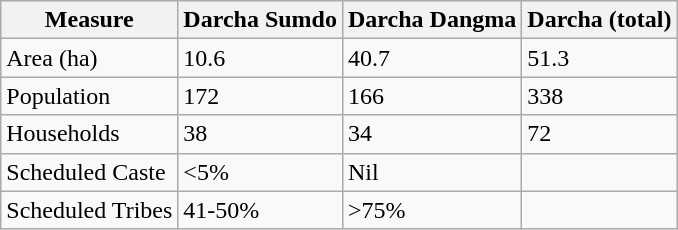<table class="wikitable">
<tr>
<th>Measure</th>
<th>Darcha Sumdo</th>
<th>Darcha Dangma</th>
<th>Darcha (total)</th>
</tr>
<tr>
<td>Area (ha)</td>
<td>10.6</td>
<td>40.7</td>
<td>51.3</td>
</tr>
<tr>
<td>Population</td>
<td>172</td>
<td>166</td>
<td>338</td>
</tr>
<tr>
<td>Households</td>
<td>38</td>
<td>34</td>
<td>72</td>
</tr>
<tr>
<td>Scheduled Caste</td>
<td><5%</td>
<td>Nil</td>
<td></td>
</tr>
<tr>
<td>Scheduled Tribes</td>
<td>41-50%</td>
<td>>75%</td>
<td></td>
</tr>
</table>
